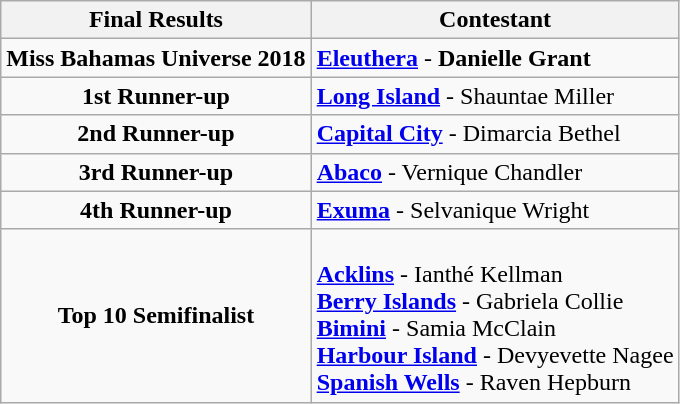<table class="wikitable" border="1">
<tr>
<th>Final Results</th>
<th>Contestant</th>
</tr>
<tr>
<td style="text-align:center;"><strong>Miss Bahamas Universe 2018</strong></td>
<td><strong><a href='#'>Eleuthera</a></strong> - <strong>Danielle Grant</strong></td>
</tr>
<tr>
<td style="text-align:center;"><strong>1st Runner-up</strong></td>
<td><strong><a href='#'>Long Island</a></strong> - Shauntae Miller</td>
</tr>
<tr>
<td style="text-align:center;"><strong>2nd Runner-up</strong></td>
<td><strong><a href='#'>Capital City</a></strong> - Dimarcia Bethel</td>
</tr>
<tr>
<td style="text-align:center;"><strong>3rd Runner-up</strong></td>
<td><strong><a href='#'>Abaco</a></strong> - Vernique Chandler</td>
</tr>
<tr>
<td style="text-align:center;"><strong>4th Runner-up</strong></td>
<td><strong><a href='#'>Exuma</a></strong> - Selvanique Wright</td>
</tr>
<tr>
<td style="text-align:center;"><strong>Top 10 Semifinalist</strong></td>
<td><br><strong><a href='#'>Acklins</a></strong> - Ianthé Kellman<br>
<strong><a href='#'>Berry Islands</a></strong> - Gabriela Collie<br>
<strong><a href='#'>Bimini</a></strong> - Samia McClain<br>
<strong><a href='#'>Harbour Island</a></strong> - Devyevette Nagee<br>
<strong><a href='#'>Spanish Wells</a></strong> - Raven Hepburn<br></td>
</tr>
</table>
